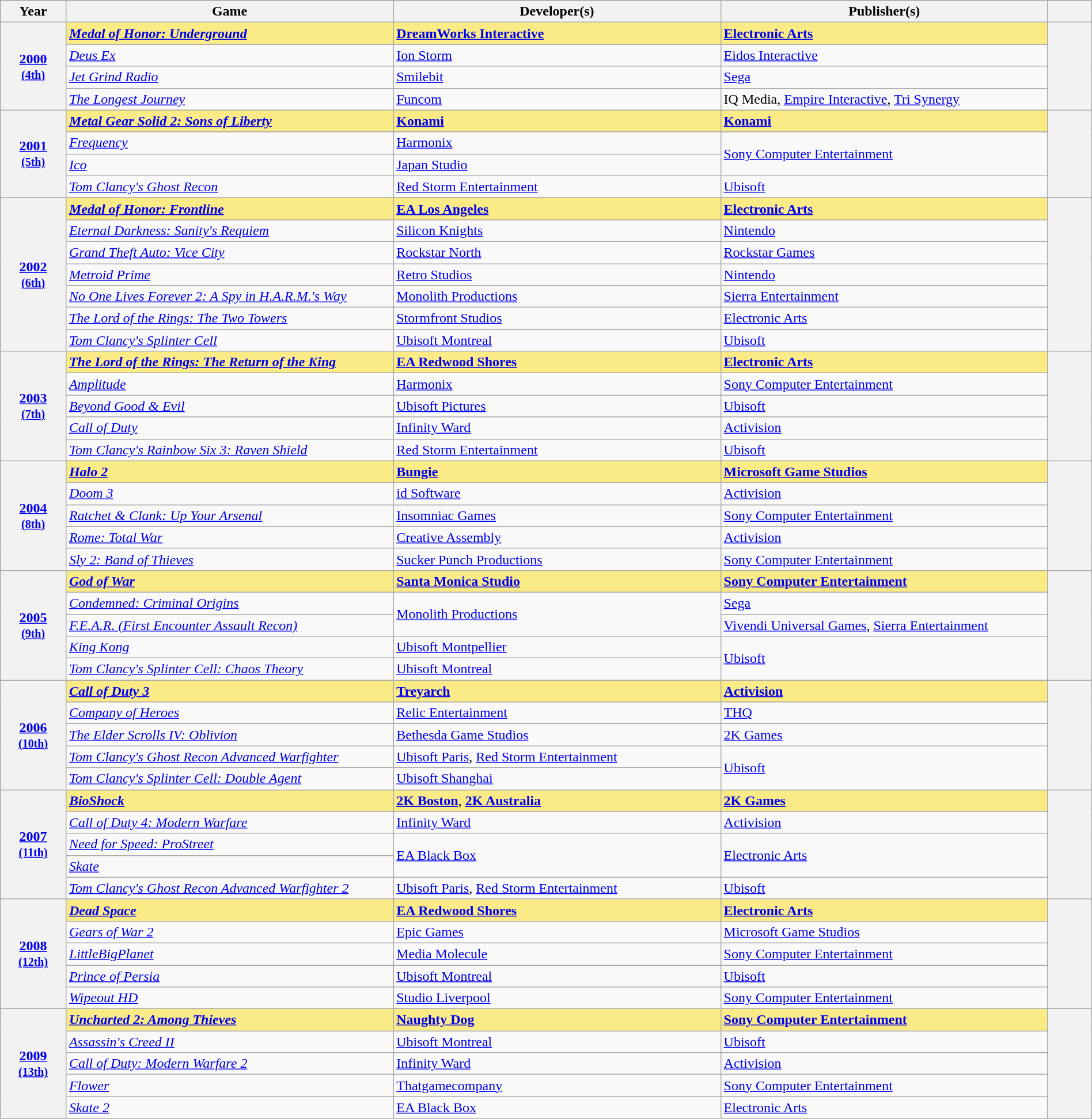<table class="wikitable sortable" style="width:100%;">
<tr style="background:#bebebe">
<th scope="col" style="width:6%;">Year</th>
<th scope="col" style="width:30%;">Game</th>
<th scope="col" style="width:30%;">Developer(s)</th>
<th scope="col" style="width:30%;">Publisher(s)</th>
<th scope="col" style="width:4%;" class="unsortable"></th>
</tr>
<tr>
<th scope="row" rowspan="4" style="text-align:center"><a href='#'>2000</a> <br><small><a href='#'>(4th)</a> </small></th>
<td style="background:#FAEB86"><strong><em><a href='#'>Medal of Honor: Underground</a></em></strong></td>
<td style="background:#FAEB86"><strong><a href='#'>DreamWorks Interactive</a></strong></td>
<td style="background:#FAEB86"><strong><a href='#'>Electronic Arts</a></strong></td>
<th scope="row" rowspan="4" style="text-align;center;"></th>
</tr>
<tr>
<td><em><a href='#'>Deus Ex</a></em></td>
<td><a href='#'>Ion Storm</a></td>
<td><a href='#'>Eidos Interactive</a></td>
</tr>
<tr>
<td><em><a href='#'>Jet Grind Radio</a></em></td>
<td><a href='#'>Smilebit</a></td>
<td><a href='#'>Sega</a></td>
</tr>
<tr>
<td><em><a href='#'>The Longest Journey</a></em></td>
<td><a href='#'>Funcom</a></td>
<td>IQ Media, <a href='#'>Empire Interactive</a>, <a href='#'>Tri Synergy</a></td>
</tr>
<tr>
<th scope="row" rowspan="4" style="text-align:center"><a href='#'>2001</a> <br><small><a href='#'>(5th)</a> </small></th>
<td style="background:#FAEB86"><strong><em><a href='#'>Metal Gear Solid 2: Sons of Liberty</a></em></strong></td>
<td style="background:#FAEB86"><strong><a href='#'>Konami</a></strong></td>
<td style="background:#FAEB86"><strong><a href='#'>Konami</a></strong></td>
<th scope="row" rowspan="4" style="text-align;center;"><br></th>
</tr>
<tr>
<td><em><a href='#'>Frequency</a></em></td>
<td><a href='#'>Harmonix</a></td>
<td rowspan="2"><a href='#'>Sony Computer Entertainment</a></td>
</tr>
<tr>
<td><em><a href='#'>Ico</a></em></td>
<td><a href='#'>Japan Studio</a></td>
</tr>
<tr>
<td><em><a href='#'>Tom Clancy's Ghost Recon</a></em></td>
<td><a href='#'>Red Storm Entertainment</a></td>
<td><a href='#'>Ubisoft</a></td>
</tr>
<tr>
<th scope="row" rowspan="7" style="text-align:center"><a href='#'>2002</a> <br><small><a href='#'>(6th)</a> </small></th>
<td style="background:#FAEB86"><strong><em><a href='#'>Medal of Honor: Frontline</a></em></strong></td>
<td style="background:#FAEB86"><strong><a href='#'>EA Los Angeles</a></strong></td>
<td style="background:#FAEB86"><strong><a href='#'>Electronic Arts</a></strong></td>
<th scope="row" rowspan="7" style="text-align;center;"></th>
</tr>
<tr>
<td><em><a href='#'>Eternal Darkness: Sanity's Requiem</a></em></td>
<td><a href='#'>Silicon Knights</a></td>
<td><a href='#'>Nintendo</a></td>
</tr>
<tr>
<td><em><a href='#'>Grand Theft Auto: Vice City</a></em></td>
<td><a href='#'>Rockstar North</a></td>
<td><a href='#'>Rockstar Games</a></td>
</tr>
<tr>
<td><em><a href='#'>Metroid Prime</a></em></td>
<td><a href='#'>Retro Studios</a></td>
<td><a href='#'>Nintendo</a></td>
</tr>
<tr>
<td><em><a href='#'>No One Lives Forever 2: A Spy in H.A.R.M.'s Way</a></em></td>
<td><a href='#'>Monolith Productions</a></td>
<td><a href='#'>Sierra Entertainment</a></td>
</tr>
<tr>
<td><em><a href='#'>The Lord of the Rings: The Two Towers</a></em></td>
<td><a href='#'>Stormfront Studios</a></td>
<td><a href='#'>Electronic Arts</a></td>
</tr>
<tr>
<td><em><a href='#'>Tom Clancy's Splinter Cell</a></em></td>
<td><a href='#'>Ubisoft Montreal</a></td>
<td><a href='#'>Ubisoft</a></td>
</tr>
<tr>
<th scope="row" rowspan="5" style="text-align:center"><a href='#'>2003</a> <br><small><a href='#'>(7th)</a> </small></th>
<td style="background:#FAEB86"><strong><em><a href='#'>The Lord of the Rings: The Return of the King</a></em></strong></td>
<td style="background:#FAEB86"><strong><a href='#'>EA Redwood Shores</a></strong></td>
<td style="background:#FAEB86"><strong><a href='#'>Electronic Arts</a></strong></td>
<th scope="row" rowspan="5" style="text-align;center;"><br></th>
</tr>
<tr>
<td><em><a href='#'>Amplitude</a></em></td>
<td><a href='#'>Harmonix</a></td>
<td><a href='#'>Sony Computer Entertainment</a></td>
</tr>
<tr>
<td><em><a href='#'>Beyond Good & Evil</a></em></td>
<td><a href='#'>Ubisoft Pictures</a></td>
<td><a href='#'>Ubisoft</a></td>
</tr>
<tr>
<td><em><a href='#'>Call of Duty</a></em></td>
<td><a href='#'>Infinity Ward</a></td>
<td><a href='#'>Activision</a></td>
</tr>
<tr>
<td><em><a href='#'>Tom Clancy's Rainbow Six 3: Raven Shield</a></em></td>
<td><a href='#'>Red Storm Entertainment</a></td>
<td><a href='#'>Ubisoft</a></td>
</tr>
<tr>
<th scope="row" rowspan="5" style="text-align:center"><a href='#'>2004</a> <br><small><a href='#'>(8th)</a> </small></th>
<td style="background:#FAEB86"><strong><em><a href='#'>Halo 2</a></em></strong></td>
<td style="background:#FAEB86"><strong><a href='#'>Bungie</a></strong></td>
<td style="background:#FAEB86"><strong><a href='#'>Microsoft Game Studios</a></strong></td>
<th scope="row" rowspan="5" style="text-align;center;"></th>
</tr>
<tr>
<td><em><a href='#'>Doom 3</a></em></td>
<td><a href='#'>id Software</a></td>
<td><a href='#'>Activision</a></td>
</tr>
<tr>
<td><em><a href='#'>Ratchet & Clank: Up Your Arsenal</a></em></td>
<td><a href='#'>Insomniac Games</a></td>
<td><a href='#'>Sony Computer Entertainment</a></td>
</tr>
<tr>
<td><em><a href='#'>Rome: Total War</a></em></td>
<td><a href='#'>Creative Assembly</a></td>
<td><a href='#'>Activision</a></td>
</tr>
<tr>
<td><em><a href='#'>Sly 2: Band of Thieves</a></em></td>
<td><a href='#'>Sucker Punch Productions</a></td>
<td><a href='#'>Sony Computer Entertainment</a></td>
</tr>
<tr>
<th scope="row" rowspan="5" style="text-align:center"><a href='#'>2005</a> <br><small><a href='#'>(9th)</a> </small></th>
<td style="background:#FAEB86"><strong><em><a href='#'>God of War</a></em></strong></td>
<td style="background:#FAEB86"><strong><a href='#'>Santa Monica Studio</a></strong></td>
<td style="background:#FAEB86"><strong><a href='#'>Sony Computer Entertainment</a></strong></td>
<th scope="row" rowspan="5" style="text-align;center;"></th>
</tr>
<tr>
<td><em><a href='#'>Condemned: Criminal Origins</a></em></td>
<td rowspan="2"><a href='#'>Monolith Productions</a></td>
<td><a href='#'>Sega</a></td>
</tr>
<tr>
<td><em><a href='#'>F.E.A.R. (First Encounter Assault Recon)</a></em></td>
<td><a href='#'>Vivendi Universal Games</a>, <a href='#'>Sierra Entertainment</a></td>
</tr>
<tr>
<td><em><a href='#'>King Kong</a></em></td>
<td><a href='#'>Ubisoft Montpellier</a></td>
<td rowspan="2"><a href='#'>Ubisoft</a></td>
</tr>
<tr>
<td><em><a href='#'>Tom Clancy's Splinter Cell: Chaos Theory</a></em></td>
<td><a href='#'>Ubisoft Montreal</a></td>
</tr>
<tr>
<th scope="row" rowspan="5" style="text-align:center"><a href='#'>2006</a> <br><small><a href='#'>(10th)</a> </small></th>
<td style="background:#FAEB86"><strong><em><a href='#'>Call of Duty 3</a></em></strong></td>
<td style="background:#FAEB86"><strong><a href='#'>Treyarch</a></strong></td>
<td style="background:#FAEB86"><strong><a href='#'>Activision</a></strong></td>
<th scope="row" rowspan="5" style="text-align;center;"></th>
</tr>
<tr>
<td><em><a href='#'>Company of Heroes</a></em></td>
<td><a href='#'>Relic Entertainment</a></td>
<td><a href='#'>THQ</a></td>
</tr>
<tr>
<td><em><a href='#'>The Elder Scrolls IV: Oblivion</a></em></td>
<td><a href='#'>Bethesda Game Studios</a></td>
<td><a href='#'>2K Games</a></td>
</tr>
<tr>
<td><em><a href='#'>Tom Clancy's Ghost Recon Advanced Warfighter</a></em></td>
<td><a href='#'>Ubisoft Paris</a>, <a href='#'>Red Storm Entertainment</a></td>
<td rowspan="2"><a href='#'>Ubisoft</a></td>
</tr>
<tr>
<td><em><a href='#'>Tom Clancy's Splinter Cell: Double Agent</a></em></td>
<td><a href='#'>Ubisoft Shanghai</a></td>
</tr>
<tr>
<th scope="row" rowspan="5" style="text-align:center"><a href='#'>2007</a> <br><small><a href='#'>(11th)</a> </small></th>
<td style="background:#FAEB86"><strong><em><a href='#'>BioShock</a></em></strong></td>
<td style="background:#FAEB86"><strong><a href='#'>2K Boston</a></strong>, <strong><a href='#'>2K Australia</a></strong></td>
<td style="background:#FAEB86"><strong><a href='#'>2K Games</a></strong></td>
<th scope="row" rowspan="5" style="text-align;center;"></th>
</tr>
<tr>
<td><em><a href='#'>Call of Duty 4: Modern Warfare</a></em></td>
<td><a href='#'>Infinity Ward</a></td>
<td><a href='#'>Activision</a></td>
</tr>
<tr>
<td><em><a href='#'>Need for Speed: ProStreet</a></em></td>
<td rowspan="2"><a href='#'>EA Black Box</a></td>
<td rowspan="2"><a href='#'>Electronic Arts</a></td>
</tr>
<tr>
<td><em><a href='#'>Skate</a></em></td>
</tr>
<tr>
<td><em><a href='#'>Tom Clancy's Ghost Recon Advanced Warfighter 2</a></em></td>
<td><a href='#'>Ubisoft Paris</a>, <a href='#'>Red Storm Entertainment</a></td>
<td><a href='#'>Ubisoft</a></td>
</tr>
<tr>
<th scope="row" rowspan="5" style="text-align:center"><a href='#'>2008</a> <br><small><a href='#'>(12th)</a> </small></th>
<td style="background:#FAEB86"><strong><em><a href='#'>Dead Space</a></em></strong></td>
<td style="background:#FAEB86"><strong><a href='#'>EA Redwood Shores</a></strong></td>
<td style="background:#FAEB86"><strong><a href='#'>Electronic Arts</a></strong></td>
<th scope="row" rowspan="5" style="text-align;center;"></th>
</tr>
<tr>
<td><em><a href='#'>Gears of War 2</a></em></td>
<td><a href='#'>Epic Games</a></td>
<td><a href='#'>Microsoft Game Studios</a></td>
</tr>
<tr>
<td><em><a href='#'>LittleBigPlanet</a></em></td>
<td><a href='#'>Media Molecule</a></td>
<td><a href='#'>Sony Computer Entertainment</a></td>
</tr>
<tr>
<td><em><a href='#'>Prince of Persia</a></em></td>
<td><a href='#'>Ubisoft Montreal</a></td>
<td><a href='#'>Ubisoft</a></td>
</tr>
<tr>
<td><em><a href='#'>Wipeout HD</a></em></td>
<td><a href='#'>Studio Liverpool</a></td>
<td><a href='#'>Sony Computer Entertainment</a></td>
</tr>
<tr>
<th scope="row" rowspan="5" style="text-align:center"><a href='#'>2009</a> <br><small><a href='#'>(13th)</a> </small></th>
<td style="background:#FAEB86"><strong><em><a href='#'>Uncharted 2: Among Thieves</a></em></strong></td>
<td style="background:#FAEB86"><strong><a href='#'>Naughty Dog</a></strong></td>
<td style="background:#FAEB86"><strong><a href='#'>Sony Computer Entertainment</a></strong></td>
<th scope="row" rowspan="5" style="text-align;center;"></th>
</tr>
<tr>
<td><em><a href='#'>Assassin's Creed II</a></em></td>
<td><a href='#'>Ubisoft Montreal</a></td>
<td><a href='#'>Ubisoft</a></td>
</tr>
<tr>
<td><em><a href='#'>Call of Duty: Modern Warfare 2</a></em></td>
<td><a href='#'>Infinity Ward</a></td>
<td><a href='#'>Activision</a></td>
</tr>
<tr>
<td><em><a href='#'>Flower</a></em></td>
<td><a href='#'>Thatgamecompany</a></td>
<td><a href='#'>Sony Computer Entertainment</a></td>
</tr>
<tr>
<td><em><a href='#'>Skate 2</a></em></td>
<td><a href='#'>EA Black Box</a></td>
<td><a href='#'>Electronic Arts</a></td>
</tr>
</table>
